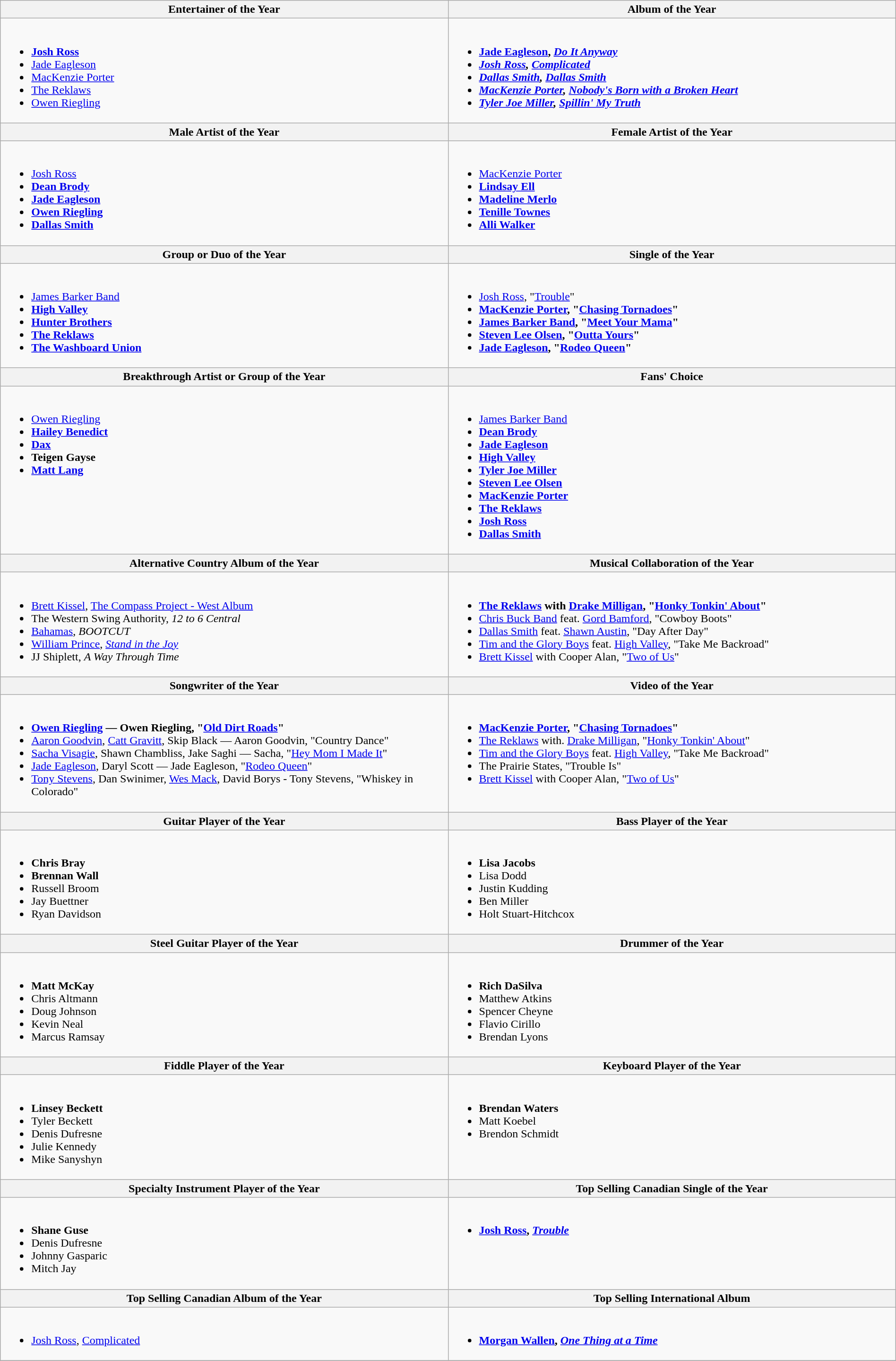<table class="wikitable" style="width:100%">
<tr>
<th style="width:50%">Entertainer of the Year</th>
<th style="width:50%">Album of the Year</th>
</tr>
<tr>
<td valign="top"><br><ul><li> <strong><a href='#'>Josh Ross</a></strong></li><li><a href='#'>Jade Eagleson</a></li><li><a href='#'>MacKenzie Porter</a></li><li><a href='#'>The Reklaws</a></li><li><a href='#'>Owen Riegling</a></li></ul></td>
<td valign="top"><br><ul><li> <strong><a href='#'>Jade Eagleson</a>, <em><a href='#'>Do It Anyway</a><strong><em></li><li><a href='#'>Josh Ross</a>, </em><a href='#'>Complicated</a><em></li><li><a href='#'>Dallas Smith</a>, </em><a href='#'>Dallas Smith</a><em></li><li><a href='#'>MacKenzie Porter</a>, </em><a href='#'>Nobody's Born with a Broken Heart</a><em></li><li><a href='#'>Tyler Joe Miller</a>, </em><a href='#'>Spillin' My Truth</a><em></li></ul></td>
</tr>
<tr>
<th style="width:50%">Male Artist of the Year</th>
<th style="width:50%">Female Artist of the Year</th>
</tr>
<tr>
<td valign="top"><br><ul><li> </strong><a href='#'>Josh Ross</a><strong></li><li><a href='#'>Dean Brody</a></li><li><a href='#'>Jade Eagleson</a></li><li><a href='#'>Owen Riegling</a></li><li><a href='#'>Dallas Smith</a></li></ul></td>
<td valign="top"><br><ul><li> </strong><a href='#'>MacKenzie Porter</a><strong></li><li><a href='#'>Lindsay Ell</a></li><li><a href='#'>Madeline Merlo</a></li><li><a href='#'>Tenille Townes</a></li><li><a href='#'>Alli Walker</a></li></ul></td>
</tr>
<tr>
<th style="width:50%">Group or Duo of the Year</th>
<th style="width:50%">Single of the Year</th>
</tr>
<tr>
<td valign="top"><br><ul><li> </strong><a href='#'>James Barker Band</a><strong></li><li><a href='#'>High Valley</a></li><li><a href='#'>Hunter Brothers</a></li><li><a href='#'>The Reklaws</a></li><li><a href='#'>The Washboard Union</a></li></ul></td>
<td valign="top"><br><ul><li> </strong><a href='#'>Josh Ross</a>, "<a href='#'>Trouble</a>"<strong></li><li><a href='#'>MacKenzie Porter</a>, "<a href='#'>Chasing Tornadoes</a>"</li><li><a href='#'>James Barker Band</a>, "<a href='#'>Meet Your Mama</a>"</li><li><a href='#'>Steven Lee Olsen</a>, "<a href='#'>Outta Yours</a>"</li><li><a href='#'>Jade Eagleson</a>, "<a href='#'>Rodeo Queen</a>"</li></ul></td>
</tr>
<tr>
<th style="width:50%">Breakthrough Artist or Group of the Year</th>
<th style="width:50%">Fans' Choice</th>
</tr>
<tr>
<td valign="top"><br><ul><li> </strong><a href='#'>Owen Riegling</a><strong></li><li><a href='#'>Hailey Benedict</a></li><li><a href='#'>Dax</a></li><li>Teigen Gayse</li><li><a href='#'>Matt Lang</a></li></ul></td>
<td valign="top"><br><ul><li> </strong><a href='#'>James Barker Band</a><strong></li><li><a href='#'>Dean Brody</a></li><li><a href='#'>Jade Eagleson</a></li><li><a href='#'>High Valley</a></li><li><a href='#'>Tyler Joe Miller</a></li><li><a href='#'>Steven Lee Olsen</a></li><li><a href='#'>MacKenzie Porter</a></li><li><a href='#'>The Reklaws</a></li><li><a href='#'>Josh Ross</a></li><li><a href='#'>Dallas Smith</a></li></ul></td>
</tr>
<tr>
<th style="width:50%">Alternative Country Album of the Year</th>
<th style="width:50%">Musical Collaboration of the Year</th>
</tr>
<tr>
<td valign="top"><br><ul><li> </strong><a href='#'>Brett Kissel</a>, </em><a href='#'>The Compass Project - West Album</a></em></strong></li><li>The Western Swing Authority, <em>12 to 6 Central</em></li><li><a href='#'>Bahamas</a>, <em>BOOTCUT</em></li><li><a href='#'>William Prince</a>, <em><a href='#'>Stand in the Joy</a></em></li><li>JJ Shiplett, <em>A Way Through Time</em></li></ul></td>
<td valign="top"><br><ul><li> <strong><a href='#'>The Reklaws</a> with <a href='#'>Drake Milligan</a>, "<a href='#'>Honky Tonkin' About</a>"</strong></li><li><a href='#'>Chris Buck Band</a> feat. <a href='#'>Gord Bamford</a>, "Cowboy Boots"</li><li><a href='#'>Dallas Smith</a> feat. <a href='#'>Shawn Austin</a>, "Day After Day"</li><li><a href='#'>Tim and the Glory Boys</a> feat. <a href='#'>High Valley</a>, "Take Me Backroad"</li><li><a href='#'>Brett Kissel</a> with Cooper Alan, "<a href='#'>Two of Us</a>"</li></ul></td>
</tr>
<tr>
<th style="width:50%">Songwriter of the Year</th>
<th style="width:50%">Video of the Year</th>
</tr>
<tr>
<td valign="top"><br><ul><li> <strong><a href='#'>Owen Riegling</a> — Owen Riegling, "<a href='#'>Old Dirt Roads</a>"</strong></li><li><a href='#'>Aaron Goodvin</a>, <a href='#'>Catt Gravitt</a>, Skip Black — Aaron Goodvin, "Country Dance"</li><li><a href='#'>Sacha Visagie</a>, Shawn Chambliss, Jake Saghi — Sacha, "<a href='#'>Hey Mom I Made It</a>"</li><li><a href='#'>Jade Eagleson</a>, Daryl Scott — Jade Eagleson, "<a href='#'>Rodeo Queen</a>"</li><li><a href='#'>Tony Stevens</a>, Dan Swinimer, <a href='#'>Wes Mack</a>, David Borys - Tony Stevens, "Whiskey in Colorado"</li></ul></td>
<td valign="top"><br><ul><li> <strong><a href='#'>MacKenzie Porter</a>, "<a href='#'>Chasing Tornadoes</a>"</strong></li><li><a href='#'>The Reklaws</a> with. <a href='#'>Drake Milligan</a>, "<a href='#'>Honky Tonkin' About</a>"</li><li><a href='#'>Tim and the Glory Boys</a> feat. <a href='#'>High Valley</a>, "Take Me Backroad"</li><li>The Prairie States, "Trouble Is"</li><li><a href='#'>Brett Kissel</a> with Cooper Alan, "<a href='#'>Two of Us</a>"</li></ul></td>
</tr>
<tr>
<th style="width:50%">Guitar Player of the Year</th>
<th style="width:50%">Bass Player of the Year</th>
</tr>
<tr>
<td valign="top"><br><ul><li> <strong>Chris Bray</strong></li><li> <strong>Brennan Wall</strong></li><li>Russell Broom</li><li>Jay Buettner</li><li>Ryan Davidson</li></ul></td>
<td valign="top"><br><ul><li> <strong>Lisa Jacobs</strong></li><li>Lisa Dodd</li><li>Justin Kudding</li><li>Ben Miller</li><li>Holt Stuart-Hitchcox</li></ul></td>
</tr>
<tr>
<th style="width:50%">Steel Guitar Player of the Year</th>
<th style="width:50%">Drummer of the Year</th>
</tr>
<tr>
<td valign="top"><br><ul><li> <strong>Matt McKay</strong></li><li>Chris Altmann</li><li>Doug Johnson</li><li>Kevin Neal</li><li>Marcus Ramsay</li></ul></td>
<td valign="top"><br><ul><li> <strong>Rich DaSilva</strong></li><li>Matthew Atkins</li><li>Spencer Cheyne</li><li>Flavio Cirillo</li><li>Brendan Lyons</li></ul></td>
</tr>
<tr>
<th style="width:50%">Fiddle Player of the Year</th>
<th style="width:50%">Keyboard Player of the Year</th>
</tr>
<tr>
<td valign="top"><br><ul><li> <strong>Linsey Beckett</strong></li><li>Tyler Beckett</li><li>Denis Dufresne</li><li>Julie Kennedy</li><li>Mike Sanyshyn</li></ul></td>
<td valign="top"><br><ul><li> <strong>Brendan Waters</strong></li><li>Matt Koebel</li><li>Brendon Schmidt</li></ul></td>
</tr>
<tr>
<th style="width:50%">Specialty Instrument Player of the Year</th>
<th style="width:50%">Top Selling Canadian Single of the Year</th>
</tr>
<tr>
<td valign="top"><br><ul><li> <strong>Shane Guse</strong></li><li>Denis Dufresne</li><li>Johnny Gasparic</li><li>Mitch Jay</li></ul></td>
<td valign="top"><br><ul><li> <strong><a href='#'>Josh Ross</a>, <em><a href='#'>Trouble</a><strong><em></li></ul></td>
</tr>
<tr>
<th style="width:50%">Top Selling Canadian Album of the Year</th>
<th style="width:50%">Top Selling International Album</th>
</tr>
<tr>
<td valign="top"><br><ul><li> </strong><a href='#'>Josh Ross</a>, </em><a href='#'>Complicated</a></em></strong></li></ul></td>
<td valign="top"><br><ul><li> <strong><a href='#'>Morgan Wallen</a>, <em><a href='#'>One Thing at a Time</a><strong><em></li></ul></td>
</tr>
<tr>
</tr>
</table>
